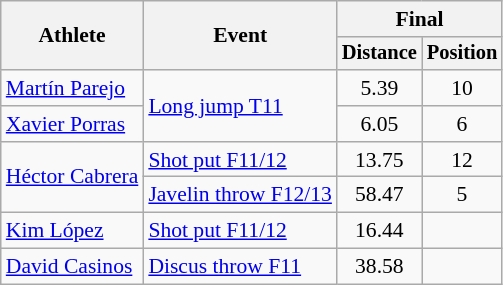<table class=wikitable style="font-size:90%">
<tr>
<th rowspan="2">Athlete</th>
<th rowspan="2">Event</th>
<th colspan="2">Final</th>
</tr>
<tr style="font-size:95%">
<th>Distance</th>
<th>Position</th>
</tr>
<tr align=center>
<td align=left><a href='#'>Martín Parejo</a></td>
<td align=left rowspan=2><a href='#'>Long jump T11</a></td>
<td>5.39</td>
<td>10</td>
</tr>
<tr align=center>
<td align=left><a href='#'>Xavier Porras</a></td>
<td>6.05</td>
<td>6</td>
</tr>
<tr align=center>
<td align=left rowspan=2><a href='#'>Héctor Cabrera</a></td>
<td align=left><a href='#'>Shot put F11/12</a></td>
<td>13.75</td>
<td>12</td>
</tr>
<tr align=center>
<td align=left><a href='#'>Javelin throw F12/13</a></td>
<td>58.47</td>
<td>5</td>
</tr>
<tr align=center>
<td align=left><a href='#'>Kim López</a></td>
<td align=left><a href='#'>Shot put F11/12</a></td>
<td>16.44</td>
<td></td>
</tr>
<tr align=center>
<td align=left><a href='#'>David Casinos</a></td>
<td align=left><a href='#'>Discus throw F11</a></td>
<td>38.58</td>
<td></td>
</tr>
</table>
